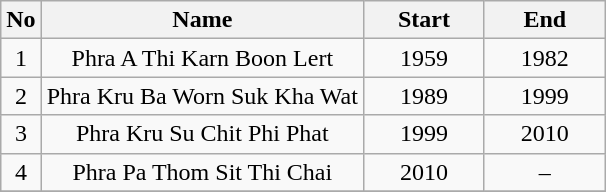<table class="wikitable" align="center" style="text-align:center">
<tr>
<th>No</th>
<th>Name</th>
<th width=20%>Start</th>
<th width=20%>End</th>
</tr>
<tr>
<td>1</td>
<td>Phra A Thi Karn Boon Lert</td>
<td>1959</td>
<td>1982</td>
</tr>
<tr>
<td>2</td>
<td>Phra Kru Ba Worn Suk Kha Wat</td>
<td>1989</td>
<td>1999</td>
</tr>
<tr>
<td>3</td>
<td>Phra Kru Su Chit Phi Phat</td>
<td>1999</td>
<td>2010</td>
</tr>
<tr>
<td>4</td>
<td>Phra Pa Thom Sit Thi Chai</td>
<td>2010</td>
<td>–</td>
</tr>
<tr>
</tr>
</table>
